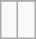<table class="wikitable">
<tr align="center">
</tr>
<tr align="center">
<td> </td>
<td> </td>
</tr>
</table>
